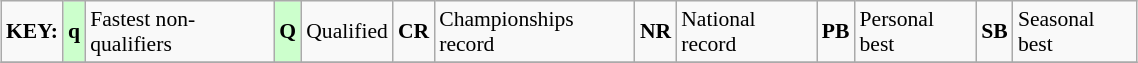<table class="wikitable" style="margin:0.5em auto; font-size:90%;position:relative;" width=60%>
<tr>
<td><strong>KEY:</strong></td>
<td bgcolor=ccffcc align=center><strong>q</strong></td>
<td>Fastest non-qualifiers</td>
<td bgcolor=ccffcc align=center><strong>Q</strong></td>
<td>Qualified</td>
<td align=center><strong>CR</strong></td>
<td>Championships record</td>
<td align=center><strong>NR</strong></td>
<td>National record</td>
<td align=center><strong>PB</strong></td>
<td>Personal best</td>
<td align=center><strong>SB</strong></td>
<td>Seasonal best</td>
</tr>
<tr>
</tr>
</table>
